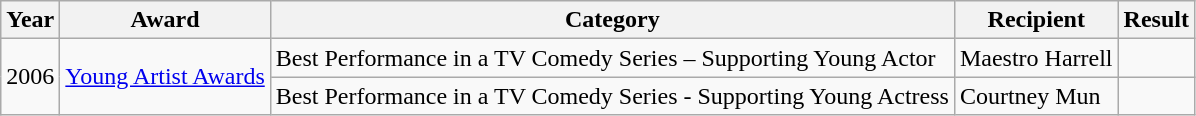<table class="wikitable">
<tr>
<th>Year</th>
<th>Award</th>
<th>Category</th>
<th>Recipient</th>
<th>Result</th>
</tr>
<tr>
<td rowspan=2>2006</td>
<td rowspan=2><a href='#'>Young Artist Awards</a></td>
<td>Best Performance in a TV Comedy Series – Supporting Young Actor</td>
<td>Maestro Harrell</td>
<td></td>
</tr>
<tr>
<td>Best Performance in a TV Comedy Series - Supporting Young Actress</td>
<td>Courtney Mun</td>
<td></td>
</tr>
</table>
